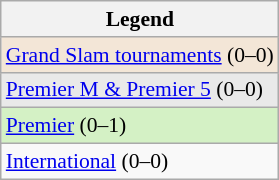<table class="wikitable" style="font-size:90%">
<tr>
<th>Legend</th>
</tr>
<tr>
<td style="background:#f3e6d7;"><a href='#'>Grand Slam tournaments</a> (0–0)</td>
</tr>
<tr>
<td style="background:#e9e9e9;"><a href='#'>Premier M & Premier 5</a> (0–0)</td>
</tr>
<tr>
<td style="background:#d4f1c5;"><a href='#'>Premier</a> (0–1)</td>
</tr>
<tr>
<td><a href='#'>International</a> (0–0)</td>
</tr>
</table>
